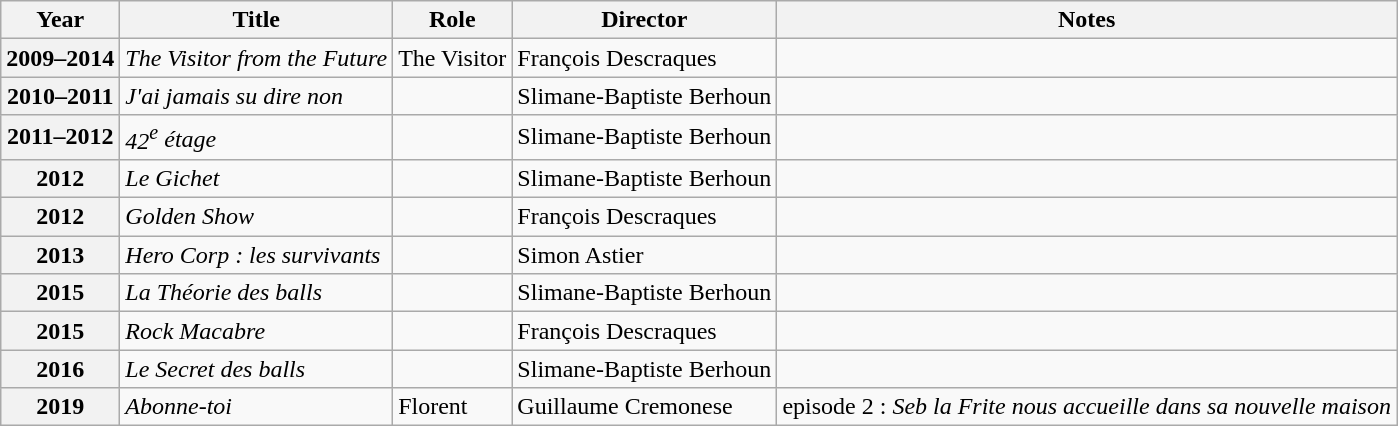<table class="wikitable sortable">
<tr>
<th>Year</th>
<th>Title</th>
<th>Role</th>
<th>Director</th>
<th>Notes</th>
</tr>
<tr>
<th>2009–2014</th>
<td><em>The Visitor from the Future</em></td>
<td>The Visitor</td>
<td>François Descraques</td>
<td></td>
</tr>
<tr>
<th>2010–2011</th>
<td><em>J'ai jamais su dire non</em></td>
<td></td>
<td>Slimane-Baptiste Berhoun</td>
<td></td>
</tr>
<tr>
<th>2011–2012</th>
<td><em><abbr>42<sup>e</sup></abbr> étage</em></td>
<td></td>
<td>Slimane-Baptiste Berhoun</td>
<td></td>
</tr>
<tr>
<th>2012</th>
<td><em>Le Gichet</em></td>
<td></td>
<td>Slimane-Baptiste Berhoun</td>
<td></td>
</tr>
<tr>
<th>2012</th>
<td><em>Golden Show</em></td>
<td></td>
<td>François Descraques</td>
<td></td>
</tr>
<tr>
<th>2013</th>
<td><em>Hero Corp : les survivants</em></td>
<td></td>
<td>Simon Astier</td>
<td></td>
</tr>
<tr>
<th>2015</th>
<td><em>La Théorie des balls</em></td>
<td></td>
<td>Slimane-Baptiste Berhoun</td>
<td></td>
</tr>
<tr>
<th>2015</th>
<td><em>Rock Macabre</em></td>
<td></td>
<td>François Descraques</td>
<td></td>
</tr>
<tr>
<th>2016</th>
<td><em>Le Secret des balls</em></td>
<td></td>
<td>Slimane-Baptiste Berhoun</td>
<td></td>
</tr>
<tr>
<th>2019</th>
<td><em>Abonne-toi</em></td>
<td>Florent</td>
<td>Guillaume Cremonese</td>
<td>episode 2 : <em>Seb la Frite nous accueille dans sa nouvelle maison</em></td>
</tr>
</table>
